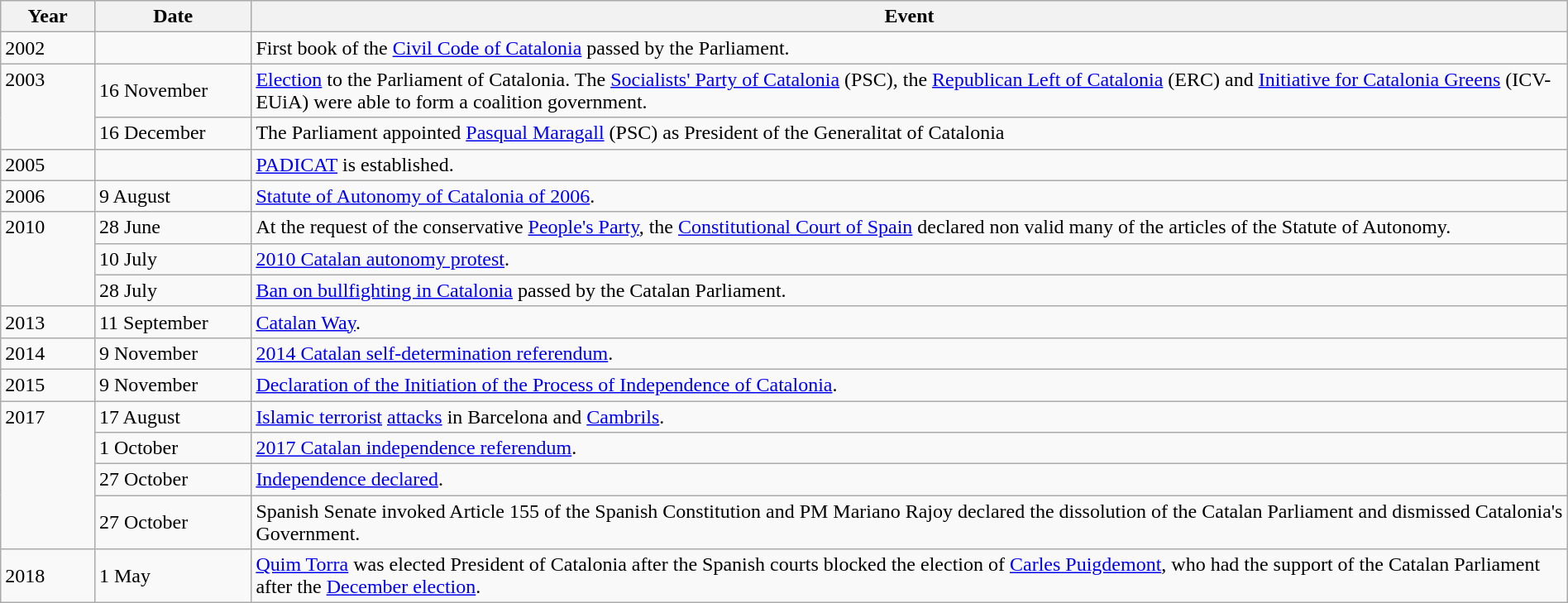<table class="wikitable" width="100%">
<tr>
<th style="width:6%">Year</th>
<th style="width:10%">Date</th>
<th>Event</th>
</tr>
<tr>
<td>2002</td>
<td></td>
<td>First book of the <a href='#'>Civil Code of Catalonia</a> passed by the Parliament.</td>
</tr>
<tr>
<td rowspan="2" valign="top">2003</td>
<td>16 November</td>
<td><a href='#'>Election</a> to the Parliament of Catalonia. The <a href='#'>Socialists' Party of Catalonia</a> (PSC), the <a href='#'>Republican Left of Catalonia</a> (ERC) and <a href='#'>Initiative for Catalonia Greens</a> (ICV-EUiA) were able to form a coalition government.</td>
</tr>
<tr>
<td>16 December</td>
<td>The Parliament appointed <a href='#'>Pasqual Maragall</a> (PSC) as President of the Generalitat of Catalonia</td>
</tr>
<tr>
<td>2005</td>
<td></td>
<td><a href='#'>PADICAT</a> is established.</td>
</tr>
<tr>
<td>2006</td>
<td>9 August</td>
<td><a href='#'>Statute of Autonomy of Catalonia of 2006</a>.</td>
</tr>
<tr>
<td rowspan="3" valign="top">2010</td>
<td>28 June</td>
<td>At the request of the conservative <a href='#'>People's Party</a>, the <a href='#'>Constitutional Court of Spain</a> declared non valid many of the articles of the Statute of Autonomy.</td>
</tr>
<tr>
<td>10 July</td>
<td><a href='#'>2010 Catalan autonomy protest</a>.</td>
</tr>
<tr>
<td>28 July</td>
<td><a href='#'>Ban on bullfighting in Catalonia</a> passed by the Catalan Parliament.</td>
</tr>
<tr>
<td>2013</td>
<td>11 September</td>
<td><a href='#'>Catalan Way</a>.</td>
</tr>
<tr>
<td>2014</td>
<td>9 November</td>
<td><a href='#'>2014 Catalan self-determination referendum</a>.</td>
</tr>
<tr>
<td>2015</td>
<td>9 November</td>
<td><a href='#'>Declaration of the Initiation of the Process of Independence of Catalonia</a>.</td>
</tr>
<tr>
<td rowspan="4" valign="top">2017</td>
<td>17 August</td>
<td><a href='#'>Islamic terrorist</a> <a href='#'>attacks</a> in Barcelona and <a href='#'>Cambrils</a>.</td>
</tr>
<tr>
<td>1 October</td>
<td><a href='#'>2017 Catalan independence referendum</a>.</td>
</tr>
<tr>
<td>27 October</td>
<td><a href='#'>Independence declared</a>.</td>
</tr>
<tr>
<td>27 October</td>
<td>Spanish Senate invoked Article 155 of the Spanish Constitution and PM Mariano Rajoy declared the dissolution of the Catalan Parliament and dismissed Catalonia's Government.</td>
</tr>
<tr>
<td>2018</td>
<td>1 May</td>
<td><a href='#'>Quim Torra</a> was elected President of Catalonia after the Spanish courts blocked the election of <a href='#'>Carles Puigdemont</a>, who had the support of the Catalan Parliament after the <a href='#'>December election</a>.</td>
</tr>
</table>
